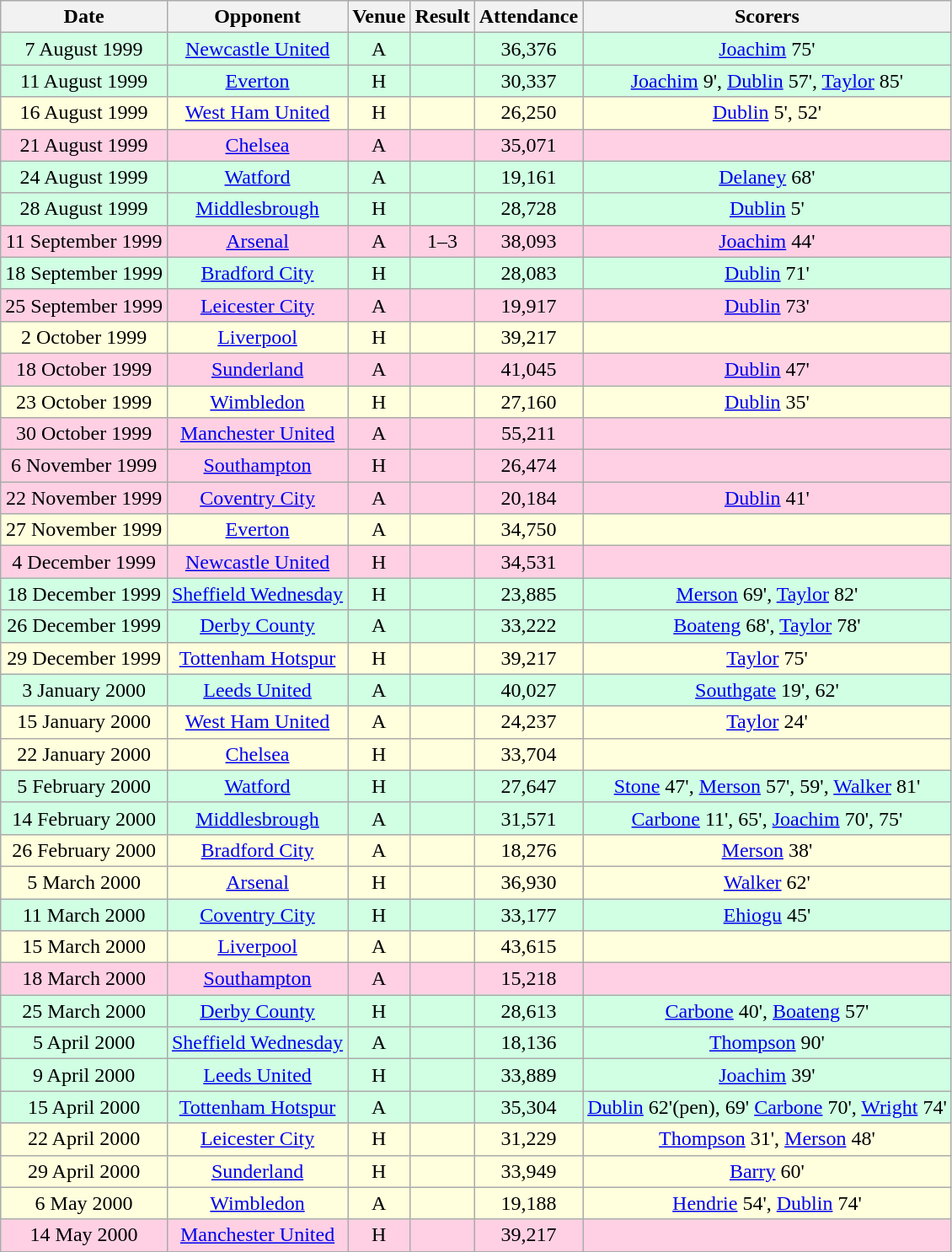<table class="wikitable sortable" style="text-align:center;">
<tr>
<th>Date</th>
<th>Opponent</th>
<th>Venue</th>
<th>Result</th>
<th>Attendance</th>
<th>Scorers</th>
</tr>
<tr style="background:#d0ffe3;">
<td>7 August 1999</td>
<td><a href='#'>Newcastle United</a></td>
<td>A</td>
<td></td>
<td>36,376</td>
<td><a href='#'>Joachim</a> 75'</td>
</tr>
<tr style="background:#d0ffe3;">
<td>11 August 1999</td>
<td><a href='#'>Everton</a></td>
<td>H</td>
<td></td>
<td>30,337</td>
<td><a href='#'>Joachim</a> 9', <a href='#'>Dublin</a> 57', <a href='#'>Taylor</a> 85'</td>
</tr>
<tr style="background:#ffffdd;">
<td>16 August 1999</td>
<td><a href='#'>West Ham United</a></td>
<td>H</td>
<td></td>
<td>26,250</td>
<td><a href='#'>Dublin</a> 5', 52'</td>
</tr>
<tr style="background:#ffd0e3;">
<td>21 August 1999</td>
<td><a href='#'>Chelsea</a></td>
<td>A</td>
<td></td>
<td>35,071</td>
<td></td>
</tr>
<tr style="background:#d0ffe3;">
<td>24 August 1999</td>
<td><a href='#'>Watford</a></td>
<td>A</td>
<td></td>
<td>19,161</td>
<td><a href='#'>Delaney</a> 68'</td>
</tr>
<tr style="background:#d0ffe3;">
<td>28 August 1999</td>
<td><a href='#'>Middlesbrough</a></td>
<td>H</td>
<td></td>
<td>28,728</td>
<td><a href='#'>Dublin</a> 5'</td>
</tr>
<tr style="background:#ffd0e3;">
<td>11 September 1999</td>
<td><a href='#'>Arsenal</a></td>
<td>A</td>
<td>1–3</td>
<td>38,093</td>
<td><a href='#'>Joachim</a> 44'</td>
</tr>
<tr style="background:#d0ffe3;">
<td>18 September 1999</td>
<td><a href='#'>Bradford City</a></td>
<td>H</td>
<td></td>
<td>28,083</td>
<td><a href='#'>Dublin</a> 71'</td>
</tr>
<tr style="background:#ffd0e3;">
<td>25 September 1999</td>
<td><a href='#'>Leicester City</a></td>
<td>A</td>
<td></td>
<td>19,917</td>
<td><a href='#'>Dublin</a> 73'</td>
</tr>
<tr style="background:#ffffdd;">
<td>2 October 1999</td>
<td><a href='#'>Liverpool</a></td>
<td>H</td>
<td></td>
<td>39,217</td>
<td></td>
</tr>
<tr style="background:#ffd0e3;">
<td>18 October 1999</td>
<td><a href='#'>Sunderland</a></td>
<td>A</td>
<td></td>
<td>41,045</td>
<td><a href='#'>Dublin</a> 47'</td>
</tr>
<tr style="background:#ffffdd;">
<td>23 October 1999</td>
<td><a href='#'>Wimbledon</a></td>
<td>H</td>
<td></td>
<td>27,160</td>
<td><a href='#'>Dublin</a> 35'</td>
</tr>
<tr style="background:#ffd0e3;">
<td>30 October 1999</td>
<td><a href='#'>Manchester United</a></td>
<td>A</td>
<td></td>
<td>55,211</td>
<td></td>
</tr>
<tr style="background:#ffd0e3;">
<td>6 November 1999</td>
<td><a href='#'>Southampton</a></td>
<td>H</td>
<td></td>
<td>26,474</td>
<td></td>
</tr>
<tr style="background:#ffd0e3;">
<td>22 November 1999</td>
<td><a href='#'>Coventry City</a></td>
<td>A</td>
<td></td>
<td>20,184</td>
<td><a href='#'>Dublin</a> 41'</td>
</tr>
<tr style="background:#ffffdd;">
<td>27 November 1999</td>
<td><a href='#'>Everton</a></td>
<td>A</td>
<td></td>
<td>34,750</td>
<td></td>
</tr>
<tr style="background:#ffd0e3;">
<td>4 December 1999</td>
<td><a href='#'>Newcastle United</a></td>
<td>H</td>
<td></td>
<td>34,531</td>
<td></td>
</tr>
<tr style="background:#d0ffe3;">
<td>18 December 1999</td>
<td><a href='#'>Sheffield Wednesday</a></td>
<td>H</td>
<td></td>
<td>23,885</td>
<td><a href='#'>Merson</a> 69', <a href='#'>Taylor</a> 82'</td>
</tr>
<tr style="background:#d0ffe3;">
<td>26 December 1999</td>
<td><a href='#'>Derby County</a></td>
<td>A</td>
<td></td>
<td>33,222</td>
<td><a href='#'>Boateng</a> 68', <a href='#'>Taylor</a> 78'</td>
</tr>
<tr style="background:#ffffdd;">
<td>29 December 1999</td>
<td><a href='#'>Tottenham Hotspur</a></td>
<td>H</td>
<td></td>
<td>39,217</td>
<td><a href='#'>Taylor</a> 75'</td>
</tr>
<tr style="background:#d0ffe3;">
<td>3 January 2000</td>
<td><a href='#'>Leeds United</a></td>
<td>A</td>
<td></td>
<td>40,027</td>
<td><a href='#'>Southgate</a> 19', 62'</td>
</tr>
<tr style="background:#ffffdd;">
<td>15 January 2000</td>
<td><a href='#'>West Ham United</a></td>
<td>A</td>
<td></td>
<td>24,237</td>
<td><a href='#'>Taylor</a> 24'</td>
</tr>
<tr style="background:#ffffdd;">
<td>22 January 2000</td>
<td><a href='#'>Chelsea</a></td>
<td>H</td>
<td></td>
<td>33,704</td>
<td></td>
</tr>
<tr style="background:#d0ffe3;">
<td>5 February 2000</td>
<td><a href='#'>Watford</a></td>
<td>H</td>
<td></td>
<td>27,647</td>
<td><a href='#'>Stone</a> 47', <a href='#'>Merson</a> 57', 59', <a href='#'>Walker</a> 81'</td>
</tr>
<tr style="background:#d0ffe3;">
<td>14 February 2000</td>
<td><a href='#'>Middlesbrough</a></td>
<td>A</td>
<td></td>
<td>31,571</td>
<td><a href='#'>Carbone</a> 11', 65', <a href='#'>Joachim</a> 70', 75'</td>
</tr>
<tr style="background:#ffffdd;">
<td>26 February 2000</td>
<td><a href='#'>Bradford City</a></td>
<td>A</td>
<td></td>
<td>18,276</td>
<td><a href='#'>Merson</a> 38'</td>
</tr>
<tr style="background:#ffffdd;">
<td>5 March 2000</td>
<td><a href='#'>Arsenal</a></td>
<td>H</td>
<td></td>
<td>36,930</td>
<td><a href='#'>Walker</a> 62'</td>
</tr>
<tr style="background:#d0ffe3;">
<td>11 March 2000</td>
<td><a href='#'>Coventry City</a></td>
<td>H</td>
<td></td>
<td>33,177</td>
<td><a href='#'>Ehiogu</a> 45'</td>
</tr>
<tr style="background:#ffffdd;">
<td>15 March 2000</td>
<td><a href='#'>Liverpool</a></td>
<td>A</td>
<td></td>
<td>43,615</td>
<td></td>
</tr>
<tr style="background:#ffd0e3;">
<td>18 March 2000</td>
<td><a href='#'>Southampton</a></td>
<td>A</td>
<td></td>
<td>15,218</td>
<td></td>
</tr>
<tr style="background:#d0ffe3;">
<td>25 March 2000</td>
<td><a href='#'>Derby County</a></td>
<td>H</td>
<td></td>
<td>28,613</td>
<td><a href='#'>Carbone</a> 40', <a href='#'>Boateng</a> 57'</td>
</tr>
<tr style="background:#d0ffe3;">
<td>5 April 2000</td>
<td><a href='#'>Sheffield Wednesday</a></td>
<td>A</td>
<td></td>
<td>18,136</td>
<td><a href='#'>Thompson</a> 90'</td>
</tr>
<tr style="background:#d0ffe3;">
<td>9 April 2000</td>
<td><a href='#'>Leeds United</a></td>
<td>H</td>
<td></td>
<td>33,889</td>
<td><a href='#'>Joachim</a> 39'</td>
</tr>
<tr style="background:#d0ffe3;">
<td>15 April 2000</td>
<td><a href='#'>Tottenham Hotspur</a></td>
<td>A</td>
<td></td>
<td>35,304</td>
<td><a href='#'>Dublin</a> 62'(pen), 69' <a href='#'>Carbone</a> 70', <a href='#'>Wright</a> 74'</td>
</tr>
<tr style="background:#ffffdd;">
<td>22 April 2000</td>
<td><a href='#'>Leicester City</a></td>
<td>H</td>
<td></td>
<td>31,229</td>
<td><a href='#'>Thompson</a> 31', <a href='#'>Merson</a> 48'</td>
</tr>
<tr style="background:#ffffdd;">
<td>29 April 2000</td>
<td><a href='#'>Sunderland</a></td>
<td>H</td>
<td></td>
<td>33,949</td>
<td><a href='#'>Barry</a> 60'</td>
</tr>
<tr style="background:#ffffdd;">
<td>6 May 2000</td>
<td><a href='#'>Wimbledon</a></td>
<td>A</td>
<td></td>
<td>19,188</td>
<td><a href='#'>Hendrie</a> 54', <a href='#'>Dublin</a> 74'</td>
</tr>
<tr style="background:#ffd0e3;">
<td>14 May 2000</td>
<td><a href='#'>Manchester United</a></td>
<td>H</td>
<td></td>
<td>39,217</td>
<td></td>
</tr>
</table>
